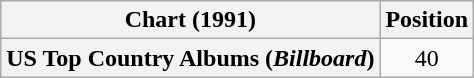<table class="wikitable plainrowheaders" style="text-align:center">
<tr>
<th scope="col">Chart (1991)</th>
<th scope="col">Position</th>
</tr>
<tr>
<th scope="row">US Top Country Albums (<em>Billboard</em>)</th>
<td>40</td>
</tr>
</table>
